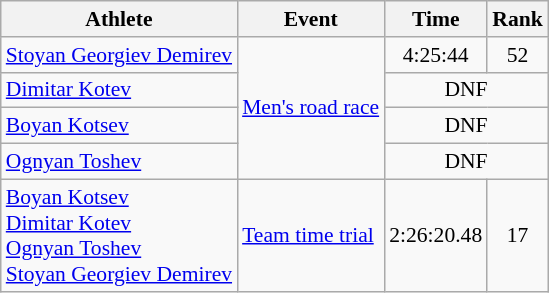<table class=wikitable style="font-size:90%">
<tr>
<th>Athlete</th>
<th>Event</th>
<th>Time</th>
<th>Rank</th>
</tr>
<tr align=center>
<td align=left><a href='#'>Stoyan Georgiev Demirev</a></td>
<td style="text-align:left;" rowspan="4"><a href='#'>Men's road race</a></td>
<td>4:25:44</td>
<td>52</td>
</tr>
<tr align=center>
<td align=left><a href='#'>Dimitar Kotev</a></td>
<td colspan=2>DNF</td>
</tr>
<tr align=center>
<td style="text-align:left;"><a href='#'>Boyan Kotsev</a></td>
<td colspan=2>DNF</td>
</tr>
<tr align=center>
<td style="text-align:left;"><a href='#'>Ognyan Toshev</a></td>
<td colspan=2>DNF</td>
</tr>
<tr align=center>
<td align=left><a href='#'>Boyan Kotsev</a><br><a href='#'>Dimitar Kotev</a><br><a href='#'>Ognyan Toshev</a><br><a href='#'>Stoyan Georgiev Demirev</a></td>
<td align=left><a href='#'>Team time trial</a></td>
<td>2:26:20.48</td>
<td>17</td>
</tr>
</table>
